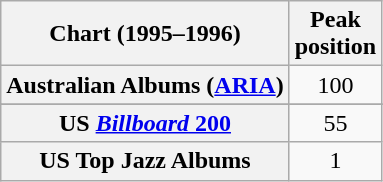<table class="wikitable sortable plainrowheaders" style="text-align:center">
<tr>
<th scope="col">Chart (1995–1996)</th>
<th scope="col">Peak<br>position</th>
</tr>
<tr>
<th scope="row">Australian Albums (<a href='#'>ARIA</a>)</th>
<td>100</td>
</tr>
<tr>
</tr>
<tr>
</tr>
<tr>
</tr>
<tr>
</tr>
<tr>
<th scope="row">US <a href='#'><em>Billboard</em> 200</a></th>
<td>55</td>
</tr>
<tr>
<th scope="row">US Top Jazz Albums</th>
<td>1</td>
</tr>
</table>
